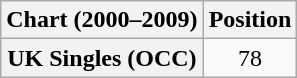<table class="wikitable plainrowheaders" style="text-align:center">
<tr>
<th>Chart (2000–2009)</th>
<th>Position</th>
</tr>
<tr>
<th scope="row">UK Singles (OCC)</th>
<td>78</td>
</tr>
</table>
